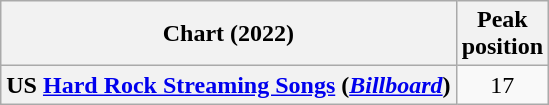<table class="wikitable plainrowheaders" style="text-align:center">
<tr>
<th scope="col">Chart (2022)</th>
<th scope="col">Peak<br> position</th>
</tr>
<tr>
<th scope="row">US <a href='#'>Hard Rock Streaming Songs</a> (<a href='#'><em>Billboard</em></a>)</th>
<td>17</td>
</tr>
</table>
